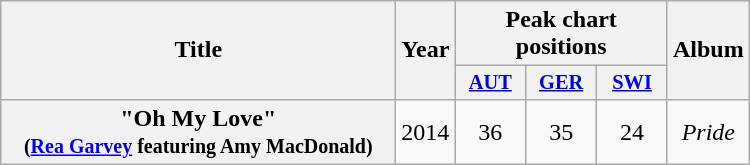<table class="wikitable plainrowheaders" style="text-align:center;">
<tr>
<th rowspan="2" scope="col" style="width:16em;">Title</th>
<th rowspan="2" scope="col" style="width:1em;">Year</th>
<th scope="col" colspan="3">Peak chart positions</th>
<th scope="col" rowspan="2">Album</th>
</tr>
<tr>
<th scope="col" style="width:3em;font-size:85%;"><a href='#'>AUT</a><br></th>
<th scope="col" style="width:3em;font-size:85%;"><a href='#'>GER</a><br></th>
<th scope="col" style="width:3em;font-size:85%;"><a href='#'>SWI</a><br></th>
</tr>
<tr>
<th scope="row">"Oh My Love"<br><small>(<a href='#'>Rea Garvey</a> featuring Amy MacDonald)</small></th>
<td>2014</td>
<td>36</td>
<td>35</td>
<td>24</td>
<td><em>Pride</em></td>
</tr>
</table>
